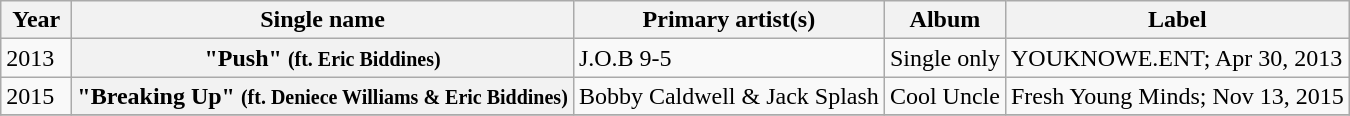<table class="wikitable plainrowheaders" style="text-align:left;">
<tr>
<th scope="col" rowspan="1" style="width:2.5em;">Year</th>
<th scope="col" rowspan="1">Single name</th>
<th scope="col" rowspan="1">Primary artist(s)</th>
<th scope="col" rowspan="1">Album</th>
<th scope="col" rowspan="1">Label</th>
</tr>
<tr>
<td rowspan="1">2013</td>
<th scope="row">"Push" <small>(ft. Eric Biddines)</small></th>
<td>J.O.B 9-5</td>
<td>Single only</td>
<td>YOUKNOWE.ENT; Apr 30, 2013</td>
</tr>
<tr>
<td rowspan="1">2015</td>
<th scope="row">"Breaking Up" <small>(ft. Deniece Williams & Eric Biddines)</small></th>
<td>Bobby Caldwell & Jack Splash</td>
<td>Cool Uncle</td>
<td>Fresh Young Minds; Nov 13, 2015</td>
</tr>
<tr>
</tr>
</table>
